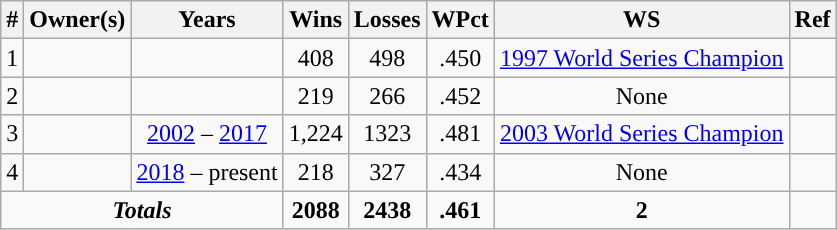<table class="wikitable sortable" style="text-align:center">
<tr>
<th class="unsortable">#</th>
<th>Owner(s)</th>
<th>Years</th>
<th>Wins</th>
<th>Losses</th>
<th>WPct</th>
<th>WS</th>
<th class="unsortable">Ref</th>
</tr>
<tr>
<td>1</td>
<td></td>
<td></td>
<td>408</td>
<td>498</td>
<td>.450</td>
<td><a href='#'>1997 World Series Champion</a></td>
<td></td>
</tr>
<tr>
<td>2</td>
<td></td>
<td></td>
<td>219</td>
<td>266</td>
<td>.452</td>
<td>None</td>
<td></td>
</tr>
<tr>
<td>3</td>
<td></td>
<td><a href='#'>2002</a> – <a href='#'>2017</a></td>
<td>1,224</td>
<td>1323</td>
<td>.481</td>
<td><a href='#'>2003 World Series Champion</a></td>
<td></td>
</tr>
<tr>
<td>4</td>
<td></td>
<td><a href='#'>2018</a> – present</td>
<td>218</td>
<td>327</td>
<td>.434</td>
<td>None</td>
<td></td>
</tr>
<tr class="sortbottom">
<td colspan="3"><strong><em>Totals</em></strong></td>
<td><strong>2088</strong></td>
<td><strong>2438</strong></td>
<td><strong>.461</strong></td>
<td><strong>2</strong></td>
<td></td>
</tr>
</table>
